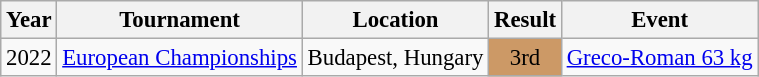<table class="wikitable" style="font-size:95%;">
<tr>
<th>Year</th>
<th>Tournament</th>
<th>Location</th>
<th>Result</th>
<th>Event</th>
</tr>
<tr>
<td>2022</td>
<td><a href='#'>European Championships</a></td>
<td>Budapest, Hungary</td>
<td align="center" bgcolor="cc9966">3rd</td>
<td><a href='#'>Greco-Roman 63 kg</a></td>
</tr>
</table>
